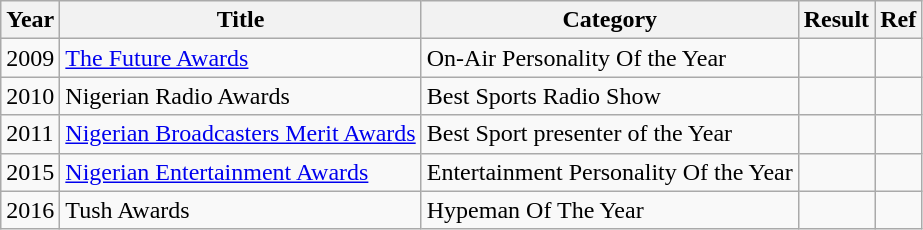<table class="wikitable">
<tr>
<th>Year</th>
<th>Title</th>
<th>Category</th>
<th>Result</th>
<th>Ref</th>
</tr>
<tr>
<td>2009</td>
<td><a href='#'>The Future Awards</a></td>
<td>On-Air Personality Of the Year</td>
<td></td>
<td></td>
</tr>
<tr>
<td>2010</td>
<td>Nigerian Radio Awards</td>
<td>Best Sports Radio Show</td>
<td></td>
<td></td>
</tr>
<tr>
<td>2011</td>
<td><a href='#'>Nigerian Broadcasters Merit Awards</a></td>
<td>Best Sport presenter of the Year</td>
<td></td>
<td></td>
</tr>
<tr>
<td>2015</td>
<td><a href='#'>Nigerian Entertainment Awards</a></td>
<td>Entertainment Personality Of the Year</td>
<td></td>
<td></td>
</tr>
<tr>
<td>2016</td>
<td>Tush Awards</td>
<td>Hypeman Of The Year</td>
<td></td>
<td></td>
</tr>
</table>
